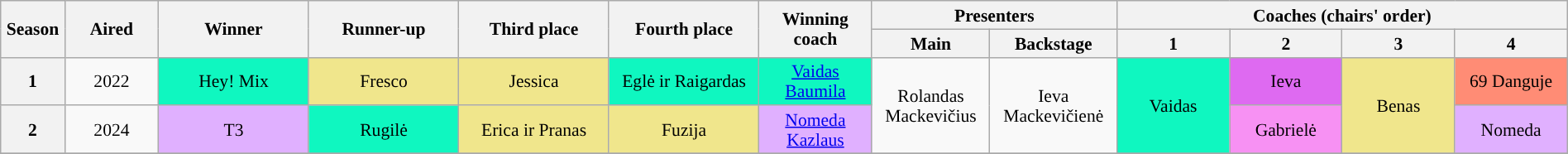<table class="wikitable" style="text-align:center; font-size:90%; line-height:16px; width:100%">
<tr>
<th width="1%" rowspan="2" scope="col">Season</th>
<th width="5%" rowspan="2" scope="col">Aired</th>
<th width="8%" rowspan="2" scope="col">Winner</th>
<th width="8%" rowspan="2" scope="col">Runner-up</th>
<th width="8%" rowspan="2" scope="col">Third place</th>
<th width="8%" rowspan="2" scope="col">Fourth place</th>
<th width="6%" rowspan="2" scope="col">Winning coach</th>
<th width="12%" scope="row" colspan="2">Presenters</th>
<th width="20%" scope="row" colspan="4">Coaches (chairs' order)</th>
</tr>
<tr>
<th width="6%">Main</th>
<th width="6%">Backstage</th>
<th width="6%">1</th>
<th width="6%">2</th>
<th width="6%">3</th>
<th width="6%">4</th>
</tr>
<tr>
<th>1</th>
<td>2022</td>
<td style="background:#0ff7c0">Hey! Mix</td>
<td style="background: khaki">Fresco</td>
<td style="background: khaki"> Jessica</td>
<td style="background:#0ff7c0">Eglė ir Raigardas</td>
<td style="background:#0ff7c0"><a href='#'>Vaidas Baumila</a></td>
<td rowspan="2">Rolandas Mackevičius</td>
<td rowspan="2">Ieva Mackevičienė</td>
<td rowspan="2" style="background:#0ff7c0">Vaidas</td>
<td style="background:#de6af1">Ieva</td>
<td rowspan="2" style="background: khaki">Benas</td>
<td style="background:#ff8c75">69 Danguje</td>
</tr>
<tr>
<th>2</th>
<td>2024</td>
<td style="background:#e0b0ff">T3</td>
<td style="background:#0ff7c0"> Rugilė</td>
<td style="background:khaki">Erica ir Pranas</td>
<td style="background: khaki">Fuzija</td>
<td style="background:#e0b0ff"><a href='#'>Nomeda Kazlaus</a></td>
<td style="background:#f791f3">Gabrielė</td>
<td style="background:#e0b0ff">Nomeda</td>
</tr>
<tr>
</tr>
</table>
